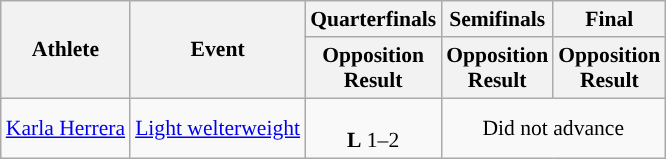<table class="wikitable" border="1" style="font-size:90%">
<tr>
<th rowspan=2>Athlete</th>
<th rowspan=2>Event</th>
<th>Quarterfinals</th>
<th>Semifinals</th>
<th>Final</th>
</tr>
<tr>
<th>Opposition<br>Result</th>
<th>Opposition<br>Result</th>
<th>Opposition<br>Result</th>
</tr>
<tr align="center">
<td><a href='#'>Karla Herrera</a></td>
<td align="left"><a href='#'>Light welterweight</a></td>
<td align=center><br><strong>L</strong> 1–2</td>
<td align=center colspan=2>Did not advance</td>
</tr>
</table>
